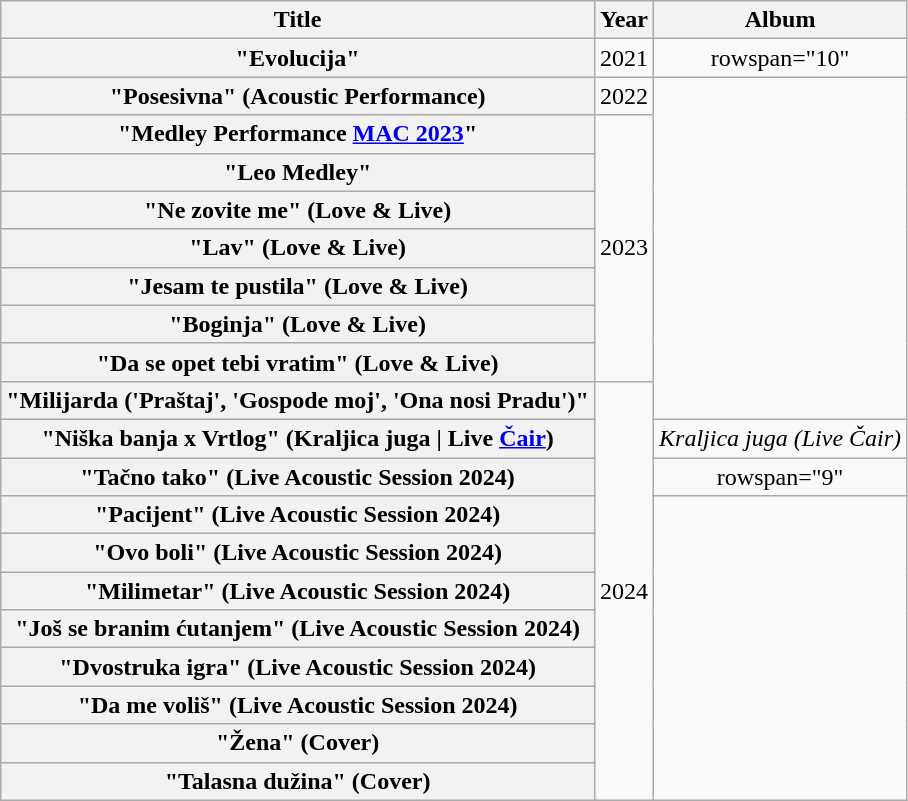<table class="wikitable plainrowheaders" style="text-align:center;">
<tr>
<th>Title</th>
<th>Year</th>
<th>Album</th>
</tr>
<tr>
<th scope="row">"Evolucija"<br></th>
<td rowspan="1">2021</td>
<td>rowspan="10" </td>
</tr>
<tr>
<th scope="row">"Posesivna" (Acoustic Performance)</th>
<td rowspan="1">2022</td>
</tr>
<tr>
<th scope="row">"Medley Performance <a href='#'>MAC 2023</a>"</th>
<td rowspan="7">2023</td>
</tr>
<tr>
<th scope="row">"Leo Medley"</th>
</tr>
<tr>
<th scope="row">"Ne zovite me" (Love & Live)</th>
</tr>
<tr>
<th scope="row">"Lav" (Love & Live)</th>
</tr>
<tr>
<th scope="row">"Jesam te pustila" (Love & Live)</th>
</tr>
<tr>
<th scope="row">"Boginja" (Love & Live)</th>
</tr>
<tr>
<th scope="row">"Da se opet tebi vratim" (Love & Live)</th>
</tr>
<tr>
<th scope="row">"Milijarda ('Praštaj', 'Gospode moj', 'Ona nosi Pradu')"</th>
<td rowspan="11">2024</td>
</tr>
<tr>
<th scope="row">"Niška banja x Vrtlog" (Kraljica juga | Live <a href='#'>Čair</a>)<br></th>
<td><em>Kraljica juga (Live Čair)</em></td>
</tr>
<tr>
<th scope="row">"Tačno tako" (Live Acoustic Session 2024)</th>
<td>rowspan="9" </td>
</tr>
<tr>
<th scope="row">"Pacijent" (Live Acoustic Session 2024)</th>
</tr>
<tr>
<th scope="row">"Ovo boli" (Live Acoustic Session 2024)</th>
</tr>
<tr>
<th scope="row">"Milimetar" (Live Acoustic Session 2024)</th>
</tr>
<tr>
<th scope="row">"Još se branim ćutanjem" (Live Acoustic Session 2024)</th>
</tr>
<tr>
<th scope="row">"Dvostruka igra" (Live Acoustic Session 2024)</th>
</tr>
<tr>
<th scope="row">"Da me voliš" (Live Acoustic Session 2024)</th>
</tr>
<tr>
<th scope="row">"Žena" (Cover)<br></th>
</tr>
<tr>
<th scope="row">"Talasna dužina" (Cover)</th>
</tr>
</table>
